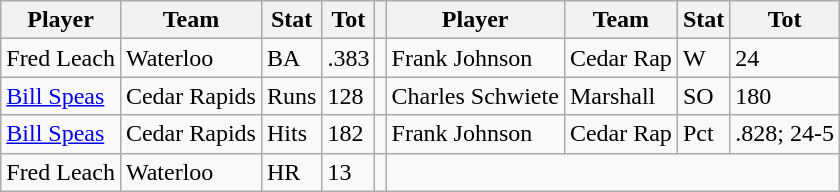<table class="wikitable">
<tr>
<th>Player</th>
<th>Team</th>
<th>Stat</th>
<th>Tot</th>
<th></th>
<th>Player</th>
<th>Team</th>
<th>Stat</th>
<th>Tot</th>
</tr>
<tr>
<td>Fred Leach</td>
<td>Waterloo</td>
<td>BA</td>
<td>.383</td>
<td></td>
<td>Frank Johnson</td>
<td>Cedar Rap</td>
<td>W</td>
<td>24</td>
</tr>
<tr>
<td><a href='#'>Bill Speas</a></td>
<td>Cedar Rapids</td>
<td>Runs</td>
<td>128</td>
<td></td>
<td>Charles Schwiete</td>
<td>Marshall</td>
<td>SO</td>
<td>180</td>
</tr>
<tr>
<td><a href='#'>Bill Speas</a></td>
<td>Cedar Rapids</td>
<td>Hits</td>
<td>182</td>
<td></td>
<td>Frank Johnson</td>
<td>Cedar Rap</td>
<td>Pct</td>
<td>.828; 24-5</td>
</tr>
<tr>
<td>Fred Leach</td>
<td>Waterloo</td>
<td>HR</td>
<td>13</td>
<td></td>
</tr>
</table>
